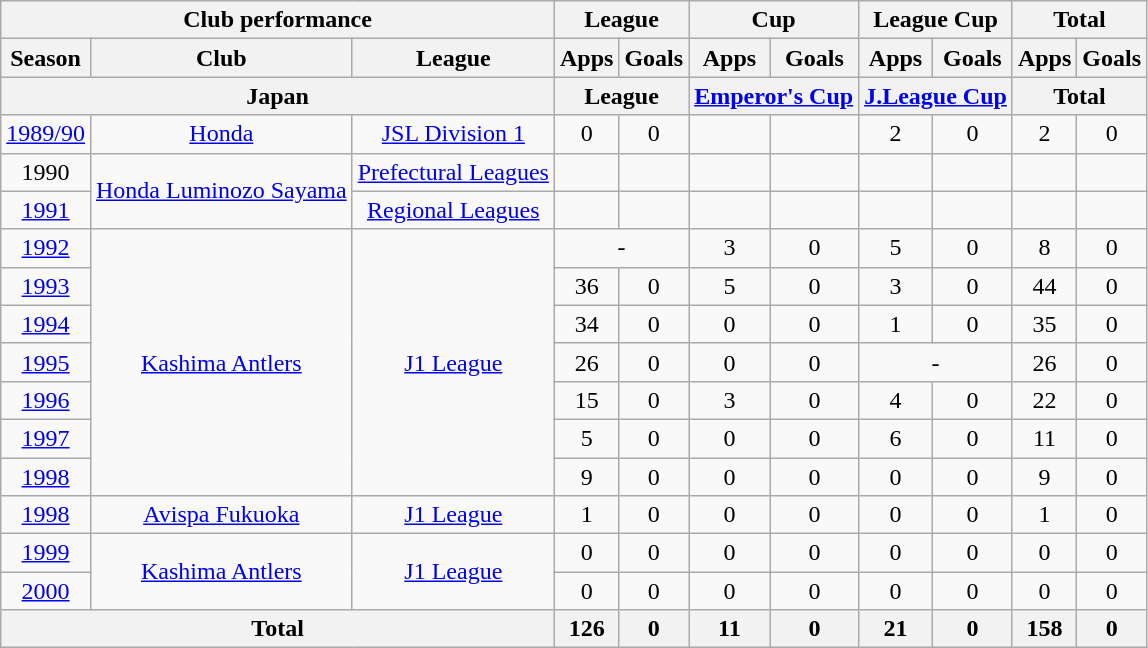<table class="wikitable" style="text-align:center;">
<tr>
<th colspan=3>Club performance</th>
<th colspan=2>League</th>
<th colspan=2>Cup</th>
<th colspan=2>League Cup</th>
<th colspan=2>Total</th>
</tr>
<tr>
<th>Season</th>
<th>Club</th>
<th>League</th>
<th>Apps</th>
<th>Goals</th>
<th>Apps</th>
<th>Goals</th>
<th>Apps</th>
<th>Goals</th>
<th>Apps</th>
<th>Goals</th>
</tr>
<tr>
<th colspan=3>Japan</th>
<th colspan=2>League</th>
<th colspan=2><a href='#'>Emperor's Cup</a></th>
<th colspan=2><a href='#'>J.League Cup</a></th>
<th colspan=2>Total</th>
</tr>
<tr>
<td><a href='#'>1989/90</a></td>
<td><a href='#'>Honda</a></td>
<td><a href='#'>JSL Division 1</a></td>
<td>0</td>
<td>0</td>
<td></td>
<td></td>
<td>2</td>
<td>0</td>
<td>2</td>
<td>0</td>
</tr>
<tr>
<td>1990</td>
<td rowspan="2"><a href='#'>Honda Luminozo Sayama</a></td>
<td><a href='#'>Prefectural Leagues</a></td>
<td></td>
<td></td>
<td></td>
<td></td>
<td></td>
<td></td>
<td></td>
<td></td>
</tr>
<tr>
<td><a href='#'>1991</a></td>
<td><a href='#'>Regional Leagues</a></td>
<td></td>
<td></td>
<td></td>
<td></td>
<td></td>
<td></td>
<td></td>
<td></td>
</tr>
<tr>
<td><a href='#'>1992</a></td>
<td rowspan="7"><a href='#'>Kashima Antlers</a></td>
<td rowspan="7"><a href='#'>J1 League</a></td>
<td colspan="2">-</td>
<td>3</td>
<td>0</td>
<td>5</td>
<td>0</td>
<td>8</td>
<td>0</td>
</tr>
<tr>
<td><a href='#'>1993</a></td>
<td>36</td>
<td>0</td>
<td>5</td>
<td>0</td>
<td>3</td>
<td>0</td>
<td>44</td>
<td>0</td>
</tr>
<tr>
<td><a href='#'>1994</a></td>
<td>34</td>
<td>0</td>
<td>0</td>
<td>0</td>
<td>1</td>
<td>0</td>
<td>35</td>
<td>0</td>
</tr>
<tr>
<td><a href='#'>1995</a></td>
<td>26</td>
<td>0</td>
<td>0</td>
<td>0</td>
<td colspan="2">-</td>
<td>26</td>
<td>0</td>
</tr>
<tr>
<td><a href='#'>1996</a></td>
<td>15</td>
<td>0</td>
<td>3</td>
<td>0</td>
<td>4</td>
<td>0</td>
<td>22</td>
<td>0</td>
</tr>
<tr>
<td><a href='#'>1997</a></td>
<td>5</td>
<td>0</td>
<td>0</td>
<td>0</td>
<td>6</td>
<td>0</td>
<td>11</td>
<td>0</td>
</tr>
<tr>
<td><a href='#'>1998</a></td>
<td>9</td>
<td>0</td>
<td>0</td>
<td>0</td>
<td>0</td>
<td>0</td>
<td>9</td>
<td>0</td>
</tr>
<tr>
<td><a href='#'>1998</a></td>
<td><a href='#'>Avispa Fukuoka</a></td>
<td><a href='#'>J1 League</a></td>
<td>1</td>
<td>0</td>
<td>0</td>
<td>0</td>
<td>0</td>
<td>0</td>
<td>1</td>
<td>0</td>
</tr>
<tr>
<td><a href='#'>1999</a></td>
<td rowspan="2"><a href='#'>Kashima Antlers</a></td>
<td rowspan="2"><a href='#'>J1 League</a></td>
<td>0</td>
<td>0</td>
<td>0</td>
<td>0</td>
<td>0</td>
<td>0</td>
<td>0</td>
<td>0</td>
</tr>
<tr>
<td><a href='#'>2000</a></td>
<td>0</td>
<td>0</td>
<td>0</td>
<td>0</td>
<td>0</td>
<td>0</td>
<td>0</td>
<td>0</td>
</tr>
<tr>
<th colspan=3>Total</th>
<th>126</th>
<th>0</th>
<th>11</th>
<th>0</th>
<th>21</th>
<th>0</th>
<th>158</th>
<th>0</th>
</tr>
</table>
